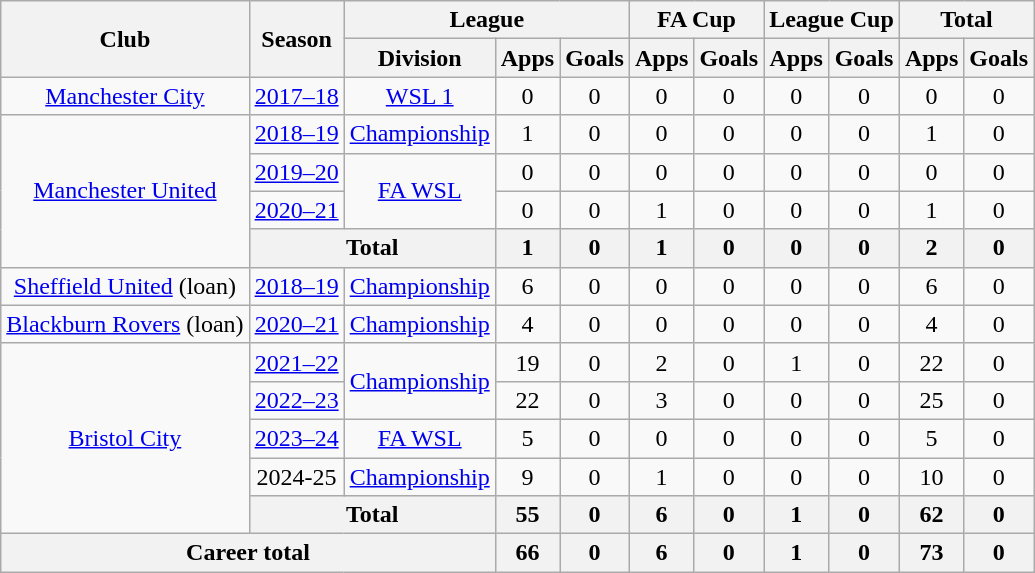<table class="wikitable" style="text-align:center">
<tr>
<th rowspan="2">Club</th>
<th rowspan="2">Season</th>
<th colspan="3">League</th>
<th colspan="2">FA Cup</th>
<th colspan="2">League Cup</th>
<th colspan="2">Total</th>
</tr>
<tr>
<th>Division</th>
<th>Apps</th>
<th>Goals</th>
<th>Apps</th>
<th>Goals</th>
<th>Apps</th>
<th>Goals</th>
<th>Apps</th>
<th>Goals</th>
</tr>
<tr>
<td><a href='#'>Manchester City</a></td>
<td><a href='#'>2017–18</a></td>
<td><a href='#'>WSL 1</a></td>
<td>0</td>
<td>0</td>
<td>0</td>
<td>0</td>
<td>0</td>
<td>0</td>
<td>0</td>
<td>0</td>
</tr>
<tr>
<td rowspan=4><a href='#'>Manchester United</a></td>
<td><a href='#'>2018–19</a></td>
<td><a href='#'>Championship</a></td>
<td>1</td>
<td>0</td>
<td>0</td>
<td>0</td>
<td>0</td>
<td>0</td>
<td>1</td>
<td>0</td>
</tr>
<tr>
<td><a href='#'>2019–20</a></td>
<td rowspan=2><a href='#'>FA WSL</a></td>
<td>0</td>
<td>0</td>
<td>0</td>
<td>0</td>
<td>0</td>
<td>0</td>
<td>0</td>
<td>0</td>
</tr>
<tr>
<td><a href='#'>2020–21</a></td>
<td>0</td>
<td>0</td>
<td>1</td>
<td>0</td>
<td>0</td>
<td>0</td>
<td>1</td>
<td>0</td>
</tr>
<tr>
<th colspan="2">Total</th>
<th>1</th>
<th>0</th>
<th>1</th>
<th>0</th>
<th>0</th>
<th>0</th>
<th>2</th>
<th>0</th>
</tr>
<tr>
<td><a href='#'>Sheffield United</a> (loan)</td>
<td><a href='#'>2018–19</a></td>
<td><a href='#'>Championship</a></td>
<td>6</td>
<td>0</td>
<td>0</td>
<td>0</td>
<td>0</td>
<td>0</td>
<td>6</td>
<td>0</td>
</tr>
<tr>
<td><a href='#'>Blackburn Rovers</a> (loan)</td>
<td><a href='#'>2020–21</a></td>
<td><a href='#'>Championship</a></td>
<td>4</td>
<td>0</td>
<td>0</td>
<td>0</td>
<td>0</td>
<td>0</td>
<td>4</td>
<td>0</td>
</tr>
<tr>
<td rowspan="5"><a href='#'>Bristol City</a></td>
<td><a href='#'>2021–22</a></td>
<td rowspan="2"><a href='#'>Championship</a></td>
<td>19</td>
<td>0</td>
<td>2</td>
<td>0</td>
<td>1</td>
<td>0</td>
<td>22</td>
<td>0</td>
</tr>
<tr>
<td><a href='#'>2022–23</a></td>
<td>22</td>
<td>0</td>
<td>3</td>
<td>0</td>
<td>0</td>
<td>0</td>
<td>25</td>
<td>0</td>
</tr>
<tr>
<td><a href='#'>2023–24</a></td>
<td><a href='#'>FA WSL</a></td>
<td>5</td>
<td>0</td>
<td>0</td>
<td>0</td>
<td>0</td>
<td>0</td>
<td>5</td>
<td>0</td>
</tr>
<tr>
<td>2024-25</td>
<td><a href='#'>Championship</a></td>
<td>9</td>
<td>0</td>
<td>1</td>
<td>0</td>
<td>0</td>
<td>0</td>
<td>10</td>
<td>0</td>
</tr>
<tr>
<th colspan="2">Total</th>
<th>55</th>
<th>0</th>
<th>6</th>
<th>0</th>
<th>1</th>
<th>0</th>
<th>62</th>
<th>0</th>
</tr>
<tr>
<th colspan="3">Career total</th>
<th>66</th>
<th>0</th>
<th>6</th>
<th>0</th>
<th>1</th>
<th>0</th>
<th>73</th>
<th>0</th>
</tr>
</table>
